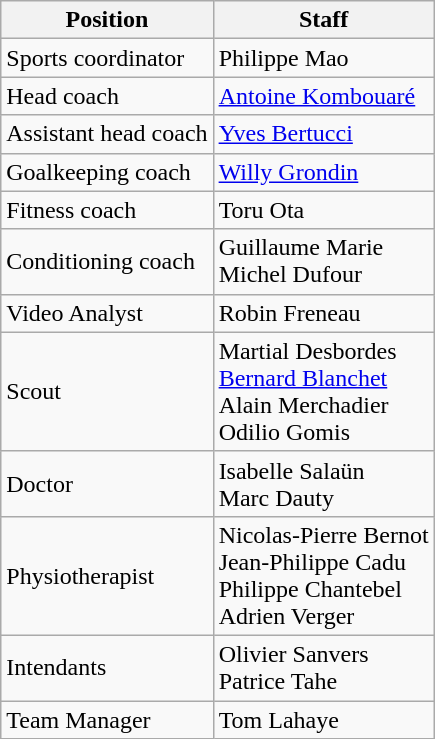<table class="wikitable">
<tr>
<th>Position</th>
<th>Staff</th>
</tr>
<tr>
<td>Sports coordinator</td>
<td> Philippe Mao</td>
</tr>
<tr>
<td>Head coach</td>
<td> <a href='#'>Antoine Kombouaré</a></td>
</tr>
<tr>
<td>Assistant head coach</td>
<td> <a href='#'>Yves Bertucci</a></td>
</tr>
<tr>
<td>Goalkeeping coach</td>
<td> <a href='#'>Willy Grondin</a></td>
</tr>
<tr>
<td>Fitness coach</td>
<td> Toru Ota</td>
</tr>
<tr>
<td>Conditioning coach</td>
<td> Guillaume Marie <br>  Michel Dufour</td>
</tr>
<tr>
<td>Video Analyst</td>
<td> Robin Freneau</td>
</tr>
<tr>
<td>Scout</td>
<td> Martial Desbordes <br>  <a href='#'>Bernard Blanchet</a>  <br>  Alain Merchadier <br>   Odilio Gomis</td>
</tr>
<tr>
<td>Doctor</td>
<td> Isabelle Salaün <br>  Marc Dauty</td>
</tr>
<tr>
<td>Physiotherapist</td>
<td> Nicolas-Pierre Bernot  <br>  Jean-Philippe Cadu <br>  Philippe Chantebel <br>   Adrien Verger</td>
</tr>
<tr>
<td>Intendants</td>
<td> Olivier Sanvers <br>  Patrice Tahe</td>
</tr>
<tr>
<td>Team Manager</td>
<td> Tom Lahaye</td>
</tr>
</table>
